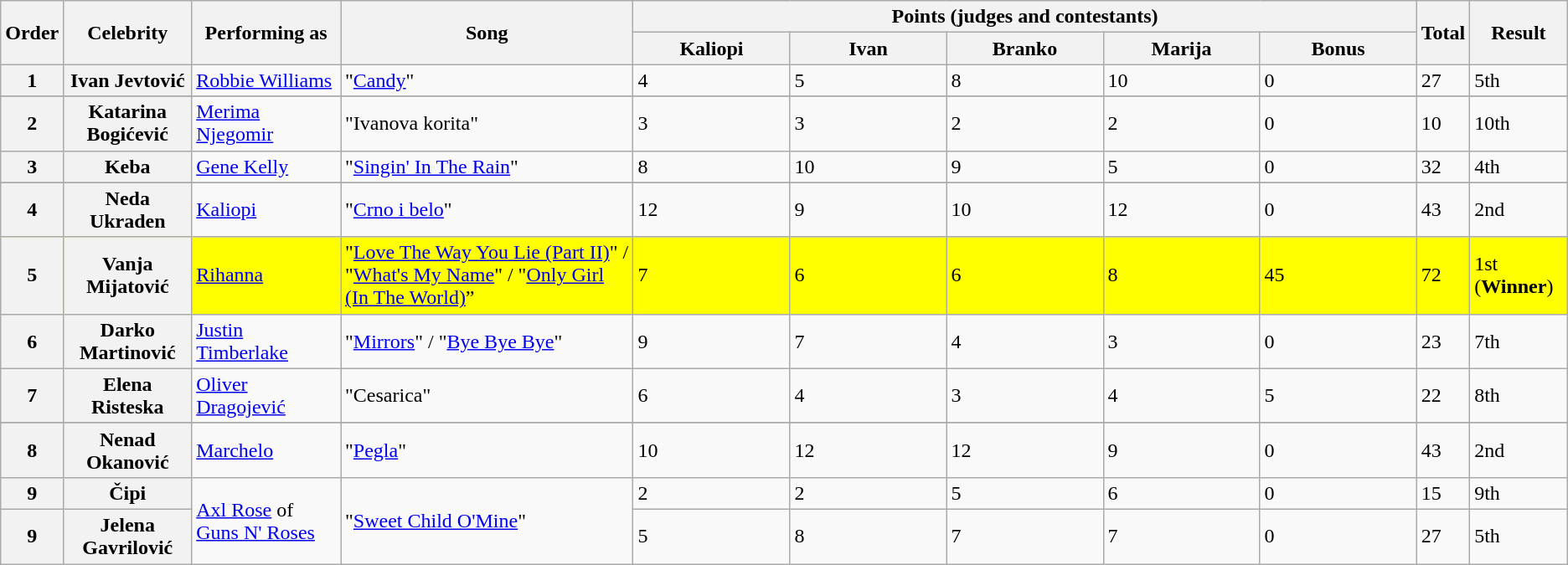<table class=wikitable>
<tr>
<th rowspan="2">Order</th>
<th rowspan="2">Celebrity</th>
<th rowspan="2">Performing as</th>
<th rowspan="2">Song</th>
<th colspan="5" style="width:50%;">Points (judges and contestants)</th>
<th rowspan="2">Total</th>
<th rowspan="2">Result</th>
</tr>
<tr>
<th style="width:10%;">Kaliopi</th>
<th style="width:10%;">Ivan</th>
<th style="width:10%;">Branko</th>
<th style="width:10%;">Marija</th>
<th style="width:10%;">Bonus</th>
</tr>
<tr>
<th scope="row">1</th>
<th scope="row">Ivan Jevtović</th>
<td><a href='#'>Robbie Williams</a></td>
<td>"<a href='#'>Candy</a>"</td>
<td>4</td>
<td>5</td>
<td>8</td>
<td>10</td>
<td>0</td>
<td>27</td>
<td>5th</td>
</tr>
<tr>
</tr>
<tr>
<th scope="row">2</th>
<th scope="row">Katarina Bogićević</th>
<td><a href='#'>Merima Njegomir</a></td>
<td>"Ivanova korita"</td>
<td>3</td>
<td>3</td>
<td>2</td>
<td>2</td>
<td>0</td>
<td>10</td>
<td>10th</td>
</tr>
<tr>
<th scope="row">3</th>
<th scope="row">Keba</th>
<td><a href='#'>Gene Kelly</a></td>
<td>"<a href='#'>Singin' In The Rain</a>"</td>
<td>8</td>
<td>10</td>
<td>9</td>
<td>5</td>
<td>0</td>
<td>32</td>
<td>4th</td>
</tr>
<tr>
</tr>
<tr -bgcolor="grey">
<th scope="row">4</th>
<th scope="row">Neda Ukraden</th>
<td><a href='#'>Kaliopi</a></td>
<td>"<a href='#'>Crno i belo</a>"</td>
<td>12</td>
<td>9</td>
<td>10</td>
<td>12</td>
<td>0</td>
<td>43</td>
<td>2nd</td>
</tr>
<tr style="background:yellow;">
<th scope="row">5</th>
<th scope="row">Vanja Mijatović</th>
<td><a href='#'>Rihanna</a></td>
<td>"<a href='#'>Love The Way You Lie (Part II)</a>" / "<a href='#'>What's My Name</a>" / "<a href='#'>Only Girl (In The World)</a>”</td>
<td>7</td>
<td>6</td>
<td>6</td>
<td>8</td>
<td>45</td>
<td>72</td>
<td>1st (<strong>Winner</strong>)</td>
</tr>
<tr>
<th scope="row">6</th>
<th scope="row">Darko Martinović</th>
<td><a href='#'>Justin Timberlake</a></td>
<td>"<a href='#'>Mirrors</a>" / "<a href='#'>Bye Bye Bye</a>"</td>
<td>9</td>
<td>7</td>
<td>4</td>
<td>3</td>
<td>0</td>
<td>23</td>
<td>7th</td>
</tr>
<tr>
<th scope="row">7</th>
<th scope="row">Elena Risteska</th>
<td><a href='#'>Oliver Dragojević</a></td>
<td>"Cesarica"</td>
<td>6</td>
<td>4</td>
<td>3</td>
<td>4</td>
<td>5</td>
<td>22</td>
<td>8th</td>
</tr>
<tr>
</tr>
<tr -bgcolor="silver">
<th scope="row">8</th>
<th scope="row">Nenad Okanović</th>
<td><a href='#'>Marchelo</a></td>
<td>"<a href='#'>Pegla</a>"</td>
<td>10</td>
<td>12</td>
<td>12</td>
<td>9</td>
<td>0</td>
<td>43</td>
<td>2nd</td>
</tr>
<tr>
<th scope="row">9</th>
<th scope="row">Čipi</th>
<td rowspan="2"><a href='#'>Axl Rose</a> of <a href='#'>Guns N' Roses</a></td>
<td rowspan="2">"<a href='#'>Sweet Child O'Mine</a>"</td>
<td>2</td>
<td>2</td>
<td>5</td>
<td>6</td>
<td>0</td>
<td>15</td>
<td>9th</td>
</tr>
<tr>
<th scope="row">9</th>
<th scope="row">Jelena Gavrilović</th>
<td>5</td>
<td>8</td>
<td>7</td>
<td>7</td>
<td>0</td>
<td>27</td>
<td>5th</td>
</tr>
</table>
